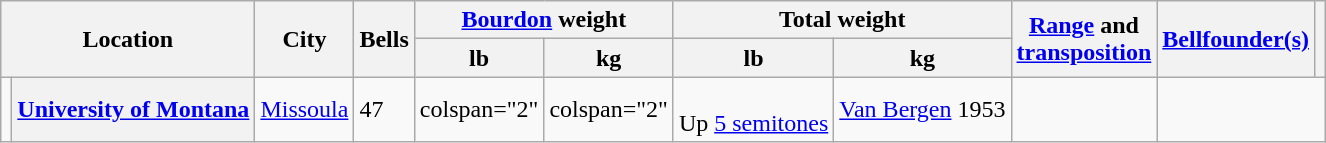<table class="wikitable plainrowheaders">
<tr>
<th scope="col" colspan="2" rowspan="2" class="unsortable">Location</th>
<th scope="col" rowspan="2">City</th>
<th scope="col" rowspan="2">Bells</th>
<th scope="col" colspan="2"><a href='#'>Bourdon</a> weight</th>
<th scope="col" colspan="2">Total weight</th>
<th scope="col" rowspan="2" class="unsortable"><a href='#'>Range</a> and<br><a href='#'>transposition</a></th>
<th scope="col" rowspan="2" class="unsortable"><a href='#'>Bellfounder(s)</a></th>
<th scope="col" rowspan="2" class="unsortable"></th>
</tr>
<tr>
<th scope="col">lb</th>
<th scope="col">kg</th>
<th scope="col">lb</th>
<th scope="col">kg</th>
</tr>
<tr>
<td></td>
<th scope="row"><a href='#'>University of Montana</a></th>
<td><a href='#'>Missoula</a></td>
<td>47</td>
<td>colspan="2" </td>
<td>colspan="2" </td>
<td style="text-align: center"><br>Up <a href='#'>5 semitones</a></td>
<td><a href='#'>Van Bergen</a> 1953</td>
<td></td>
</tr>
</table>
